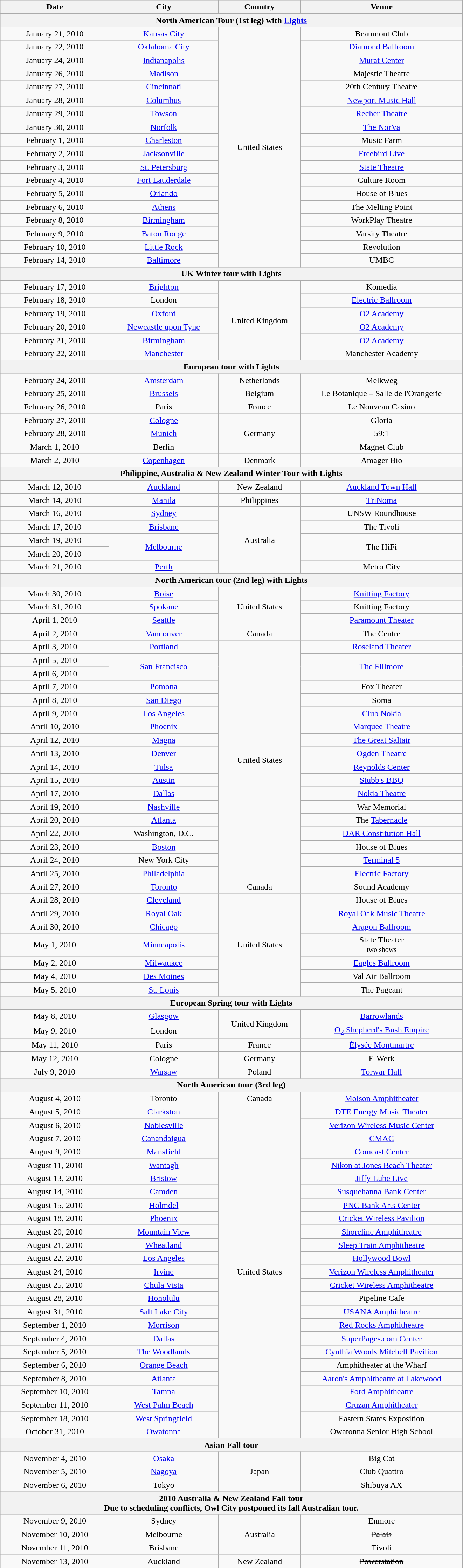<table class="wikitable" style="text-align:center;">
<tr>
<th width="200">Date</th>
<th width="200">City</th>
<th width="150">Country</th>
<th width="300">Venue</th>
</tr>
<tr>
<th colspan="4">North American Tour (1st leg) with <a href='#'>Lights</a></th>
</tr>
<tr>
<td>January 21, 2010</td>
<td><a href='#'>Kansas City</a></td>
<td rowspan="18">United States</td>
<td>Beaumont Club</td>
</tr>
<tr>
<td>January 22, 2010</td>
<td><a href='#'>Oklahoma City</a></td>
<td><a href='#'>Diamond Ballroom</a></td>
</tr>
<tr>
<td>January 24, 2010</td>
<td><a href='#'>Indianapolis</a></td>
<td><a href='#'>Murat Center</a></td>
</tr>
<tr>
<td>January 26, 2010</td>
<td><a href='#'>Madison</a></td>
<td>Majestic Theatre</td>
</tr>
<tr>
<td>January 27, 2010</td>
<td><a href='#'>Cincinnati</a></td>
<td>20th Century Theatre</td>
</tr>
<tr>
<td>January 28, 2010</td>
<td><a href='#'>Columbus</a></td>
<td><a href='#'>Newport Music Hall</a></td>
</tr>
<tr>
<td>January 29, 2010</td>
<td><a href='#'>Towson</a></td>
<td><a href='#'>Recher Theatre</a></td>
</tr>
<tr>
<td>January 30, 2010</td>
<td><a href='#'>Norfolk</a></td>
<td><a href='#'>The NorVa</a></td>
</tr>
<tr>
<td>February 1, 2010</td>
<td><a href='#'>Charleston</a></td>
<td>Music Farm</td>
</tr>
<tr>
<td>February 2, 2010</td>
<td><a href='#'>Jacksonville</a></td>
<td><a href='#'>Freebird Live</a></td>
</tr>
<tr>
<td>February 3, 2010</td>
<td><a href='#'>St. Petersburg</a></td>
<td><a href='#'>State Theatre</a></td>
</tr>
<tr>
<td>February 4, 2010</td>
<td><a href='#'>Fort Lauderdale</a></td>
<td>Culture Room</td>
</tr>
<tr>
<td>February 5, 2010</td>
<td><a href='#'>Orlando</a></td>
<td>House of Blues</td>
</tr>
<tr>
<td>February 6, 2010</td>
<td><a href='#'>Athens</a></td>
<td>The Melting Point</td>
</tr>
<tr>
<td>February 8, 2010</td>
<td><a href='#'>Birmingham</a></td>
<td>WorkPlay Theatre</td>
</tr>
<tr>
<td>February 9, 2010</td>
<td><a href='#'>Baton Rouge</a></td>
<td>Varsity Theatre</td>
</tr>
<tr>
<td>February 10, 2010</td>
<td><a href='#'>Little Rock</a></td>
<td>Revolution</td>
</tr>
<tr>
<td>February 14, 2010</td>
<td><a href='#'>Baltimore</a></td>
<td>UMBC</td>
</tr>
<tr>
<th colspan="4">UK Winter tour with Lights</th>
</tr>
<tr>
<td>February 17, 2010</td>
<td><a href='#'>Brighton</a></td>
<td rowspan="6">United Kingdom</td>
<td>Komedia</td>
</tr>
<tr>
<td>February 18, 2010</td>
<td>London</td>
<td><a href='#'>Electric Ballroom</a></td>
</tr>
<tr>
<td>February 19, 2010</td>
<td><a href='#'>Oxford</a></td>
<td><a href='#'>O2 Academy</a></td>
</tr>
<tr>
<td>February 20, 2010</td>
<td><a href='#'>Newcastle upon Tyne</a></td>
<td><a href='#'>O2 Academy</a></td>
</tr>
<tr>
<td>February 21, 2010</td>
<td><a href='#'>Birmingham</a></td>
<td><a href='#'>O2 Academy</a></td>
</tr>
<tr>
<td>February 22, 2010</td>
<td><a href='#'>Manchester</a></td>
<td>Manchester Academy</td>
</tr>
<tr>
<th colspan="4">European tour with Lights</th>
</tr>
<tr>
<td>February 24, 2010</td>
<td><a href='#'>Amsterdam</a></td>
<td>Netherlands</td>
<td>Melkweg</td>
</tr>
<tr>
<td>February 25, 2010</td>
<td><a href='#'>Brussels</a></td>
<td>Belgium</td>
<td>Le Botanique – Salle de l'Orangerie</td>
</tr>
<tr>
<td>February 26, 2010</td>
<td>Paris</td>
<td>France</td>
<td>Le Nouveau Casino</td>
</tr>
<tr>
<td>February 27, 2010</td>
<td><a href='#'>Cologne</a></td>
<td rowspan="3">Germany</td>
<td>Gloria</td>
</tr>
<tr>
<td>February 28, 2010</td>
<td><a href='#'>Munich</a></td>
<td>59:1</td>
</tr>
<tr>
<td>March 1, 2010</td>
<td>Berlin</td>
<td>Magnet Club</td>
</tr>
<tr>
<td>March 2, 2010</td>
<td><a href='#'>Copenhagen</a></td>
<td>Denmark</td>
<td>Amager Bio</td>
</tr>
<tr>
<th colspan="4">Philippine, Australia & New Zealand Winter Tour with Lights</th>
</tr>
<tr>
<td>March 12, 2010</td>
<td><a href='#'>Auckland</a></td>
<td>New Zealand</td>
<td><a href='#'>Auckland Town Hall</a></td>
</tr>
<tr>
<td>March 14, 2010</td>
<td><a href='#'>Manila</a></td>
<td>Philippines</td>
<td><a href='#'>TriNoma</a></td>
</tr>
<tr>
<td>March 16, 2010</td>
<td><a href='#'>Sydney</a></td>
<td rowspan="5">Australia</td>
<td>UNSW Roundhouse</td>
</tr>
<tr>
<td>March 17, 2010</td>
<td><a href='#'>Brisbane</a></td>
<td>The Tivoli</td>
</tr>
<tr>
<td>March 19, 2010</td>
<td rowspan="2"><a href='#'>Melbourne</a></td>
<td rowspan="2">The HiFi</td>
</tr>
<tr>
<td>March 20, 2010</td>
</tr>
<tr>
<td>March 21, 2010</td>
<td><a href='#'>Perth</a></td>
<td>Metro City</td>
</tr>
<tr>
<th colspan="4">North American tour (2nd leg) with Lights</th>
</tr>
<tr>
<td>March 30, 2010</td>
<td><a href='#'>Boise</a></td>
<td rowspan="3">United States</td>
<td><a href='#'>Knitting Factory</a></td>
</tr>
<tr>
<td>March 31, 2010</td>
<td><a href='#'>Spokane</a></td>
<td>Knitting Factory</td>
</tr>
<tr>
<td>April 1, 2010</td>
<td><a href='#'>Seattle</a></td>
<td><a href='#'>Paramount Theater</a></td>
</tr>
<tr>
<td>April 2, 2010</td>
<td><a href='#'>Vancouver</a></td>
<td>Canada</td>
<td>The Centre</td>
</tr>
<tr>
<td>April 3, 2010</td>
<td><a href='#'>Portland</a></td>
<td rowspan="18">United States</td>
<td><a href='#'>Roseland Theater</a></td>
</tr>
<tr>
<td>April 5, 2010</td>
<td rowspan="2"><a href='#'>San Francisco</a></td>
<td rowspan="2"><a href='#'>The Fillmore</a></td>
</tr>
<tr>
<td>April 6, 2010</td>
</tr>
<tr>
<td>April 7, 2010</td>
<td><a href='#'>Pomona</a></td>
<td>Fox Theater</td>
</tr>
<tr>
<td>April 8, 2010</td>
<td><a href='#'>San Diego</a></td>
<td>Soma</td>
</tr>
<tr>
<td>April 9, 2010</td>
<td><a href='#'>Los Angeles</a></td>
<td><a href='#'>Club Nokia</a></td>
</tr>
<tr>
<td>April 10, 2010</td>
<td><a href='#'>Phoenix</a></td>
<td><a href='#'>Marquee Theatre</a></td>
</tr>
<tr>
<td>April 12, 2010</td>
<td><a href='#'>Magna</a></td>
<td><a href='#'>The Great Saltair</a></td>
</tr>
<tr>
<td>April 13, 2010</td>
<td><a href='#'>Denver</a></td>
<td><a href='#'>Ogden Theatre</a></td>
</tr>
<tr>
<td>April 14, 2010</td>
<td><a href='#'>Tulsa</a></td>
<td><a href='#'>Reynolds Center</a></td>
</tr>
<tr>
<td>April 15, 2010</td>
<td><a href='#'>Austin</a></td>
<td><a href='#'>Stubb's BBQ</a></td>
</tr>
<tr>
<td>April 17, 2010</td>
<td><a href='#'>Dallas</a></td>
<td><a href='#'>Nokia Theatre</a></td>
</tr>
<tr>
<td>April 19, 2010</td>
<td><a href='#'>Nashville</a></td>
<td>War Memorial</td>
</tr>
<tr>
<td>April 20, 2010</td>
<td><a href='#'>Atlanta</a></td>
<td>The <a href='#'>Tabernacle</a></td>
</tr>
<tr>
<td>April 22, 2010</td>
<td>Washington, D.C.</td>
<td><a href='#'>DAR Constitution Hall</a></td>
</tr>
<tr>
<td>April 23, 2010</td>
<td><a href='#'>Boston</a></td>
<td>House of Blues</td>
</tr>
<tr>
<td>April 24, 2010</td>
<td>New York City</td>
<td><a href='#'>Terminal 5</a></td>
</tr>
<tr>
<td>April 25, 2010</td>
<td><a href='#'>Philadelphia</a></td>
<td><a href='#'>Electric Factory</a></td>
</tr>
<tr>
<td>April 27, 2010</td>
<td><a href='#'>Toronto</a></td>
<td>Canada</td>
<td>Sound Academy</td>
</tr>
<tr>
<td>April 28, 2010</td>
<td><a href='#'>Cleveland</a></td>
<td rowspan="7">United States</td>
<td>House of Blues</td>
</tr>
<tr>
<td>April 29, 2010</td>
<td><a href='#'>Royal Oak</a></td>
<td><a href='#'>Royal Oak Music Theatre</a></td>
</tr>
<tr>
<td>April 30, 2010</td>
<td><a href='#'>Chicago</a></td>
<td><a href='#'>Aragon Ballroom</a></td>
</tr>
<tr>
<td>May 1, 2010</td>
<td><a href='#'>Minneapolis</a></td>
<td>State Theater<br><small>two shows</small></td>
</tr>
<tr>
<td>May 2, 2010</td>
<td><a href='#'>Milwaukee</a></td>
<td><a href='#'>Eagles Ballroom</a></td>
</tr>
<tr>
<td>May 4, 2010</td>
<td><a href='#'>Des Moines</a></td>
<td>Val Air Ballroom</td>
</tr>
<tr>
<td>May 5, 2010</td>
<td><a href='#'>St. Louis</a></td>
<td>The Pageant<br></td>
</tr>
<tr>
<th colspan="4">European Spring tour with Lights</th>
</tr>
<tr>
<td>May 8, 2010</td>
<td><a href='#'>Glasgow</a></td>
<td rowspan="2">United Kingdom</td>
<td><a href='#'>Barrowlands</a></td>
</tr>
<tr>
<td>May 9, 2010</td>
<td>London</td>
<td><a href='#'>O<sub>2</sub> Shepherd's Bush Empire</a></td>
</tr>
<tr>
<td>May 11, 2010</td>
<td>Paris</td>
<td>France</td>
<td><a href='#'>Élysée Montmartre</a></td>
</tr>
<tr>
<td>May 12, 2010</td>
<td>Cologne</td>
<td>Germany</td>
<td>E-Werk</td>
</tr>
<tr>
<td>July 9, 2010</td>
<td><a href='#'>Warsaw</a></td>
<td>Poland</td>
<td><a href='#'>Torwar Hall</a></td>
</tr>
<tr>
<th colspan="4">North American tour (3rd leg)</th>
</tr>
<tr>
<td>August 4, 2010</td>
<td>Toronto</td>
<td>Canada</td>
<td><a href='#'>Molson Amphitheater</a></td>
</tr>
<tr>
<td><s>August 5, 2010</s></td>
<td><a href='#'>Clarkston</a></td>
<td rowspan="25">United States</td>
<td><a href='#'>DTE Energy Music Theater</a></td>
</tr>
<tr>
<td>August 6, 2010</td>
<td><a href='#'>Noblesville</a></td>
<td><a href='#'>Verizon Wireless Music Center</a></td>
</tr>
<tr>
<td>August 7, 2010</td>
<td><a href='#'>Canandaigua</a></td>
<td><a href='#'>CMAC</a></td>
</tr>
<tr>
<td>August 9, 2010</td>
<td><a href='#'>Mansfield</a></td>
<td><a href='#'>Comcast Center</a></td>
</tr>
<tr>
<td>August 11, 2010</td>
<td><a href='#'>Wantagh</a></td>
<td><a href='#'>Nikon at Jones Beach Theater</a></td>
</tr>
<tr>
<td>August 13, 2010</td>
<td><a href='#'>Bristow</a></td>
<td><a href='#'>Jiffy Lube Live</a></td>
</tr>
<tr>
<td>August 14, 2010</td>
<td><a href='#'>Camden</a></td>
<td><a href='#'>Susquehanna Bank Center</a></td>
</tr>
<tr>
<td>August 15, 2010</td>
<td><a href='#'>Holmdel</a></td>
<td><a href='#'>PNC Bank Arts Center</a></td>
</tr>
<tr>
<td>August 18, 2010</td>
<td><a href='#'>Phoenix</a></td>
<td><a href='#'>Cricket Wireless Pavilion</a></td>
</tr>
<tr>
<td>August 20, 2010</td>
<td><a href='#'>Mountain View</a></td>
<td><a href='#'>Shoreline Amphitheatre</a></td>
</tr>
<tr>
<td>August 21, 2010</td>
<td><a href='#'>Wheatland</a></td>
<td><a href='#'>Sleep Train Amphitheatre</a></td>
</tr>
<tr>
<td>August 22, 2010</td>
<td><a href='#'>Los Angeles</a></td>
<td><a href='#'>Hollywood Bowl</a></td>
</tr>
<tr>
<td>August 24, 2010</td>
<td><a href='#'>Irvine</a></td>
<td><a href='#'>Verizon Wireless Amphitheater</a></td>
</tr>
<tr>
<td>August 25, 2010</td>
<td><a href='#'>Chula Vista</a></td>
<td><a href='#'>Cricket Wireless Amphitheatre</a></td>
</tr>
<tr>
<td>August 28, 2010</td>
<td><a href='#'>Honolulu</a></td>
<td>Pipeline Cafe</td>
</tr>
<tr>
<td>August 31, 2010</td>
<td><a href='#'>Salt Lake City</a></td>
<td><a href='#'>USANA Amphitheatre</a></td>
</tr>
<tr>
<td>September 1, 2010</td>
<td><a href='#'>Morrison</a></td>
<td><a href='#'>Red Rocks Amphitheatre</a></td>
</tr>
<tr>
<td>September 4, 2010</td>
<td><a href='#'>Dallas</a></td>
<td><a href='#'>SuperPages.com Center</a></td>
</tr>
<tr>
<td>September 5, 2010</td>
<td><a href='#'>The Woodlands</a></td>
<td><a href='#'>Cynthia Woods Mitchell Pavilion</a></td>
</tr>
<tr>
<td>September 6, 2010</td>
<td><a href='#'>Orange Beach</a></td>
<td>Amphitheater at the Wharf</td>
</tr>
<tr>
<td>September 8, 2010</td>
<td><a href='#'>Atlanta</a></td>
<td><a href='#'>Aaron's Amphitheatre at Lakewood</a></td>
</tr>
<tr>
<td>September 10, 2010</td>
<td><a href='#'>Tampa</a></td>
<td><a href='#'>Ford Amphitheatre</a></td>
</tr>
<tr>
<td>September 11, 2010</td>
<td><a href='#'>West Palm Beach</a></td>
<td><a href='#'>Cruzan Amphitheater</a></td>
</tr>
<tr>
<td>September 18, 2010</td>
<td><a href='#'>West Springfield</a></td>
<td>Eastern States Exposition</td>
</tr>
<tr>
<td>October 31, 2010</td>
<td><a href='#'>Owatonna</a></td>
<td>Owatonna Senior High School</td>
</tr>
<tr>
<th colspan="4">Asian Fall tour</th>
</tr>
<tr>
<td>November 4, 2010</td>
<td><a href='#'>Osaka</a></td>
<td rowspan="3">Japan</td>
<td>Big Cat</td>
</tr>
<tr>
<td>November 5, 2010</td>
<td><a href='#'>Nagoya</a></td>
<td>Club Quattro</td>
</tr>
<tr>
<td>November 6, 2010</td>
<td>Tokyo</td>
<td>Shibuya AX</td>
</tr>
<tr>
<th colspan="4">2010 Australia & New Zealand Fall tour<br>Due to scheduling conflicts, Owl City postponed its fall Australian tour.</th>
</tr>
<tr>
<td>November 9, 2010</td>
<td>Sydney</td>
<td rowspan="3">Australia</td>
<td><s>Enmore</s></td>
</tr>
<tr>
<td>November 10, 2010</td>
<td>Melbourne</td>
<td><s>Palais</s></td>
</tr>
<tr>
<td>November 11, 2010</td>
<td>Brisbane</td>
<td><s>Tivoli</s></td>
</tr>
<tr>
<td>November 13, 2010</td>
<td>Auckland</td>
<td>New Zealand</td>
<td><s>Powerstation</s></td>
</tr>
</table>
